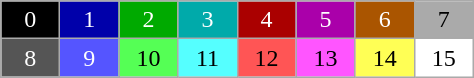<table class="wikitable" style="color: white; text-align: center;">
<tr>
<td style="color: white; background-color: #000; width: 2pc;">0</td>
<td style="color: white; background-color: #00a; width: 2pc;">1</td>
<td style="color: white; background-color: #0a0; width: 2pc;">2</td>
<td style="color: white; background-color: #0aa; width: 2pc;">3</td>
<td style="color: white; background-color: #a00; width: 2pc;">4</td>
<td style="color: white; background-color: #a0a; width: 2pc;">5</td>
<td style="color: white; background-color: #a50; width: 2pc;">6</td>
<td style="color: black; background-color: #aaa; width: 2pc;">7</td>
</tr>
<tr>
<td style="color: white; background-color: #555; width: 2pc;">8</td>
<td style="color: white; background-color: #55f; width: 2pc;">9</td>
<td style="color: black; background-color: #5f5; width: 2pc;">10</td>
<td style="color: black; background-color: #5ff; width: 2pc;">11</td>
<td style="color: black; background-color: #f55; width: 2pc;">12</td>
<td style="color: black; background-color: #f5f; width: 2pc;">13</td>
<td style="color: black; background-color: #ff5; width: 2pc;">14</td>
<td style="color: black; background-color: #fff; width: 2pc;">15</td>
</tr>
</table>
